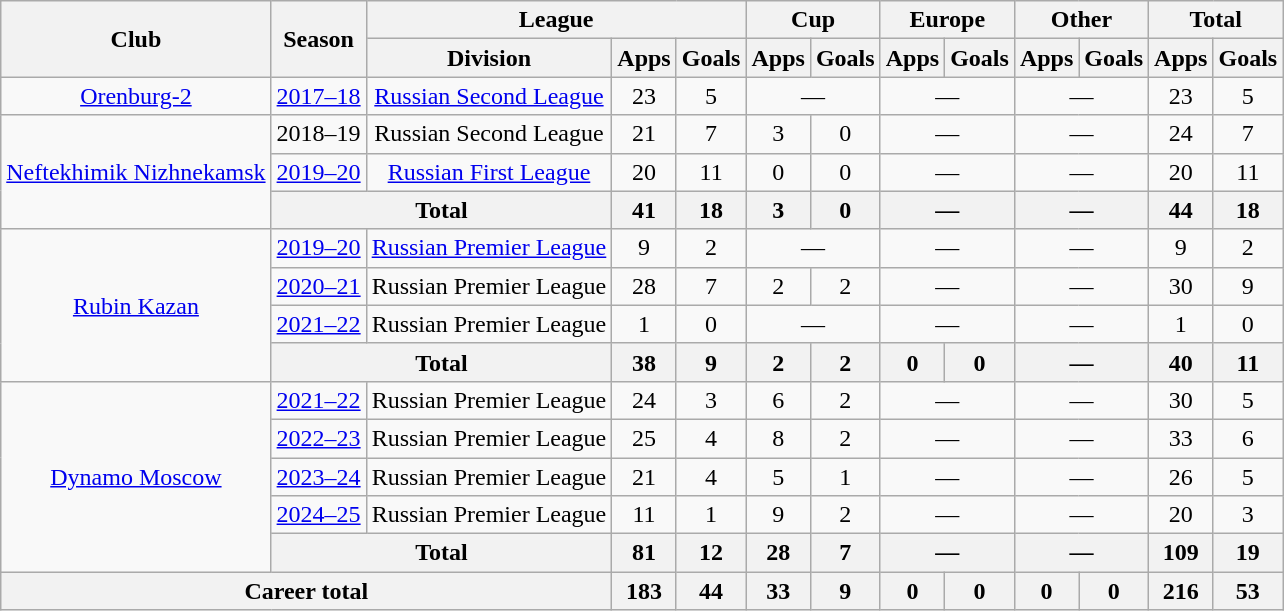<table class="wikitable" style="text-align: center;">
<tr>
<th rowspan="2">Club</th>
<th rowspan="2">Season</th>
<th colspan="3">League</th>
<th colspan="2">Cup</th>
<th colspan="2">Europe</th>
<th colspan="2">Other</th>
<th colspan="2">Total</th>
</tr>
<tr>
<th>Division</th>
<th>Apps</th>
<th>Goals</th>
<th>Apps</th>
<th>Goals</th>
<th>Apps</th>
<th>Goals</th>
<th>Apps</th>
<th>Goals</th>
<th>Apps</th>
<th>Goals</th>
</tr>
<tr>
<td><a href='#'>Orenburg-2</a></td>
<td><a href='#'>2017–18</a></td>
<td><a href='#'>Russian Second League</a></td>
<td>23</td>
<td>5</td>
<td colspan="2">—</td>
<td colspan="2">—</td>
<td colspan="2">—</td>
<td>23</td>
<td>5</td>
</tr>
<tr>
<td rowspan=3><a href='#'>Neftekhimik Nizhnekamsk</a></td>
<td>2018–19</td>
<td>Russian Second League</td>
<td>21</td>
<td>7</td>
<td>3</td>
<td>0</td>
<td colspan="2">—</td>
<td colspan="2">—</td>
<td>24</td>
<td>7</td>
</tr>
<tr>
<td><a href='#'>2019–20</a></td>
<td><a href='#'>Russian First League</a></td>
<td>20</td>
<td>11</td>
<td>0</td>
<td>0</td>
<td colspan="2">—</td>
<td colspan="2">—</td>
<td>20</td>
<td>11</td>
</tr>
<tr>
<th colspan="2">Total</th>
<th>41</th>
<th>18</th>
<th>3</th>
<th>0</th>
<th colspan="2">—</th>
<th colspan="2">—</th>
<th>44</th>
<th>18</th>
</tr>
<tr>
<td rowspan=4><a href='#'>Rubin Kazan</a></td>
<td><a href='#'>2019–20</a></td>
<td><a href='#'>Russian Premier League</a></td>
<td>9</td>
<td>2</td>
<td colspan="2">—</td>
<td colspan="2">—</td>
<td colspan="2">—</td>
<td>9</td>
<td>2</td>
</tr>
<tr>
<td><a href='#'>2020–21</a></td>
<td>Russian Premier League</td>
<td>28</td>
<td>7</td>
<td>2</td>
<td>2</td>
<td colspan="2">—</td>
<td colspan="2">—</td>
<td>30</td>
<td>9</td>
</tr>
<tr>
<td><a href='#'>2021–22</a></td>
<td>Russian Premier League</td>
<td>1</td>
<td>0</td>
<td colspan="2">—</td>
<td colspan="2">—</td>
<td colspan="2">—</td>
<td>1</td>
<td>0</td>
</tr>
<tr>
<th colspan="2">Total</th>
<th>38</th>
<th>9</th>
<th>2</th>
<th>2</th>
<th>0</th>
<th>0</th>
<th colspan="2">—</th>
<th>40</th>
<th>11</th>
</tr>
<tr>
<td rowspan="5"><a href='#'>Dynamo Moscow</a></td>
<td><a href='#'>2021–22</a></td>
<td>Russian Premier League</td>
<td>24</td>
<td>3</td>
<td>6</td>
<td>2</td>
<td colspan="2">—</td>
<td colspan="2">—</td>
<td>30</td>
<td>5</td>
</tr>
<tr>
<td><a href='#'>2022–23</a></td>
<td>Russian Premier League</td>
<td>25</td>
<td>4</td>
<td>8</td>
<td>2</td>
<td colspan="2">—</td>
<td colspan="2">—</td>
<td>33</td>
<td>6</td>
</tr>
<tr>
<td><a href='#'>2023–24</a></td>
<td>Russian Premier League</td>
<td>21</td>
<td>4</td>
<td>5</td>
<td>1</td>
<td colspan="2">—</td>
<td colspan="2">—</td>
<td>26</td>
<td>5</td>
</tr>
<tr>
<td><a href='#'>2024–25</a></td>
<td>Russian Premier League</td>
<td>11</td>
<td>1</td>
<td>9</td>
<td>2</td>
<td colspan="2">—</td>
<td colspan="2">—</td>
<td>20</td>
<td>3</td>
</tr>
<tr>
<th colspan="2">Total</th>
<th>81</th>
<th>12</th>
<th>28</th>
<th>7</th>
<th colspan="2">—</th>
<th colspan="2">—</th>
<th>109</th>
<th>19</th>
</tr>
<tr>
<th colspan="3">Career total</th>
<th>183</th>
<th>44</th>
<th>33</th>
<th>9</th>
<th>0</th>
<th>0</th>
<th>0</th>
<th>0</th>
<th>216</th>
<th>53</th>
</tr>
</table>
